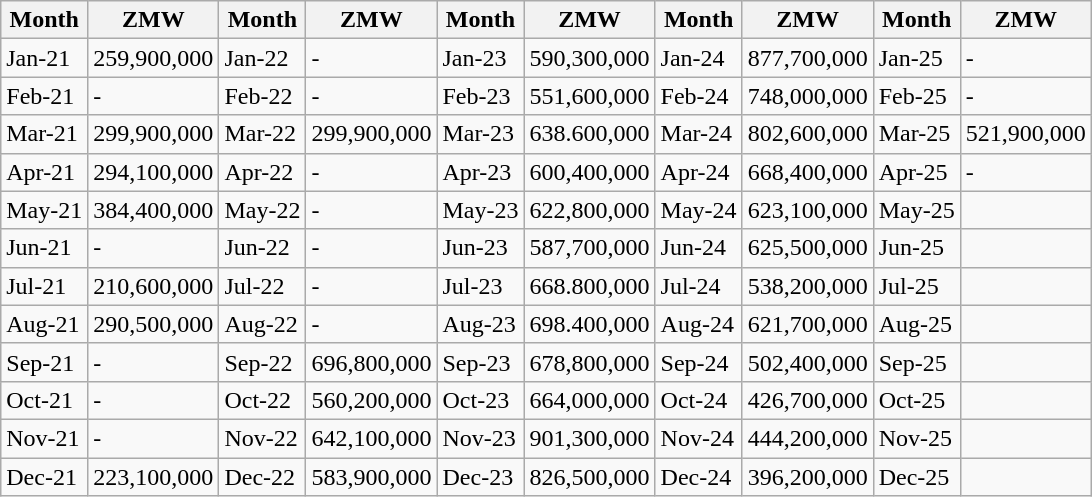<table class="wikitable">
<tr>
<th>Month</th>
<th>ZMW</th>
<th>Month</th>
<th>ZMW</th>
<th>Month</th>
<th>ZMW</th>
<th>Month</th>
<th>ZMW</th>
<th>Month</th>
<th>ZMW</th>
</tr>
<tr>
<td>Jan-21</td>
<td>259,900,000</td>
<td>Jan-22</td>
<td>-</td>
<td>Jan-23</td>
<td>590,300,000</td>
<td>Jan-24</td>
<td>877,700,000</td>
<td>Jan-25</td>
<td>-</td>
</tr>
<tr>
<td>Feb-21</td>
<td>-</td>
<td>Feb-22</td>
<td>-</td>
<td>Feb-23</td>
<td>551,600,000</td>
<td>Feb-24</td>
<td>748,000,000</td>
<td>Feb-25</td>
<td>-</td>
</tr>
<tr>
<td>Mar-21</td>
<td>299,900,000</td>
<td>Mar-22</td>
<td>299,900,000</td>
<td>Mar-23</td>
<td>638.600,000</td>
<td>Mar-24</td>
<td>802,600,000</td>
<td>Mar-25</td>
<td>521,900,000</td>
</tr>
<tr>
<td>Apr-21</td>
<td>294,100,000</td>
<td>Apr-22</td>
<td>-</td>
<td>Apr-23</td>
<td>600,400,000</td>
<td>Apr-24</td>
<td>668,400,000</td>
<td>Apr-25</td>
<td>-</td>
</tr>
<tr>
<td>May-21</td>
<td>384,400,000</td>
<td>May-22</td>
<td>-</td>
<td>May-23</td>
<td>622,800,000</td>
<td>May-24</td>
<td>623,100,000</td>
<td>May-25</td>
<td></td>
</tr>
<tr>
<td>Jun-21</td>
<td>-</td>
<td>Jun-22</td>
<td>-</td>
<td>Jun-23</td>
<td>587,700,000</td>
<td>Jun-24</td>
<td>625,500,000</td>
<td>Jun-25</td>
<td></td>
</tr>
<tr>
<td>Jul-21</td>
<td>210,600,000</td>
<td>Jul-22</td>
<td>-</td>
<td>Jul-23</td>
<td>668.800,000</td>
<td>Jul-24</td>
<td>538,200,000</td>
<td>Jul-25</td>
<td></td>
</tr>
<tr>
<td>Aug-21</td>
<td>290,500,000</td>
<td>Aug-22</td>
<td>-</td>
<td>Aug-23</td>
<td>698.400,000</td>
<td>Aug-24</td>
<td>621,700,000</td>
<td>Aug-25</td>
<td></td>
</tr>
<tr>
<td>Sep-21</td>
<td>-</td>
<td>Sep-22</td>
<td>696,800,000</td>
<td>Sep-23</td>
<td>678,800,000</td>
<td>Sep-24</td>
<td>502,400,000</td>
<td>Sep-25</td>
<td></td>
</tr>
<tr>
<td>Oct-21</td>
<td>-</td>
<td>Oct-22</td>
<td>560,200,000</td>
<td>Oct-23</td>
<td>664,000,000</td>
<td>Oct-24</td>
<td>426,700,000</td>
<td>Oct-25</td>
<td></td>
</tr>
<tr>
<td>Nov-21</td>
<td>-</td>
<td>Nov-22</td>
<td>642,100,000</td>
<td>Nov-23</td>
<td>901,300,000</td>
<td>Nov-24</td>
<td>444,200,000</td>
<td>Nov-25</td>
<td></td>
</tr>
<tr>
<td>Dec-21</td>
<td>223,100,000</td>
<td>Dec-22</td>
<td>583,900,000</td>
<td>Dec-23</td>
<td>826,500,000</td>
<td>Dec-24</td>
<td>396,200,000</td>
<td>Dec-25</td>
<td></td>
</tr>
</table>
